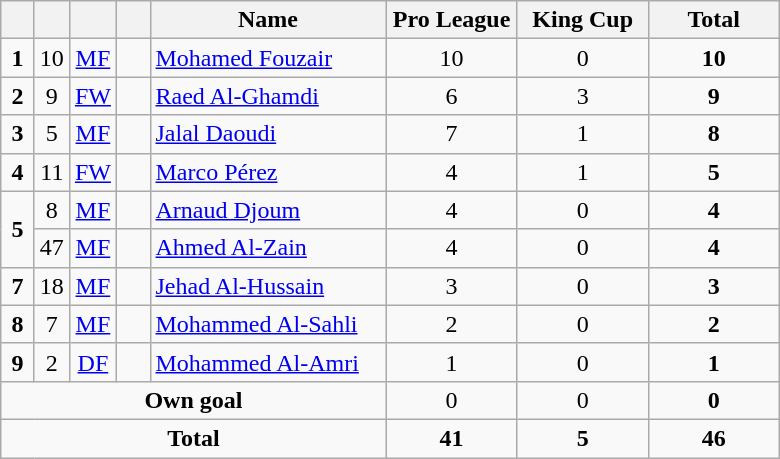<table class="wikitable" style="text-align:center">
<tr>
<th width=15></th>
<th width=15></th>
<th width=15></th>
<th width=15></th>
<th width=150>Name</th>
<th width=80>Pro League</th>
<th width=80>King Cup</th>
<th width=80>Total</th>
</tr>
<tr>
<td><strong>1</strong></td>
<td>10</td>
<td><a href='#'>MF</a></td>
<td></td>
<td align=left><a href='#'>Mohamed Fouzair</a></td>
<td>10</td>
<td>0</td>
<td><strong>10</strong></td>
</tr>
<tr>
<td><strong>2</strong></td>
<td>9</td>
<td><a href='#'>FW</a></td>
<td></td>
<td align=left><a href='#'>Raed Al-Ghamdi</a></td>
<td>6</td>
<td>3</td>
<td><strong>9</strong></td>
</tr>
<tr>
<td><strong>3</strong></td>
<td>5</td>
<td><a href='#'>MF</a></td>
<td></td>
<td align=left><a href='#'>Jalal Daoudi</a></td>
<td>7</td>
<td>1</td>
<td><strong>8</strong></td>
</tr>
<tr>
<td><strong>4</strong></td>
<td>11</td>
<td><a href='#'>FW</a></td>
<td></td>
<td align=left><a href='#'>Marco Pérez</a></td>
<td>4</td>
<td>1</td>
<td><strong>5</strong></td>
</tr>
<tr>
<td rowspan=2><strong>5</strong></td>
<td>8</td>
<td><a href='#'>MF</a></td>
<td></td>
<td align=left><a href='#'>Arnaud Djoum</a></td>
<td>4</td>
<td>0</td>
<td><strong>4</strong></td>
</tr>
<tr>
<td>47</td>
<td><a href='#'>MF</a></td>
<td></td>
<td align=left><a href='#'>Ahmed Al-Zain</a></td>
<td>4</td>
<td>0</td>
<td><strong>4</strong></td>
</tr>
<tr>
<td><strong>7</strong></td>
<td>18</td>
<td><a href='#'>MF</a></td>
<td></td>
<td align=left><a href='#'>Jehad Al-Hussain</a></td>
<td>3</td>
<td>0</td>
<td><strong>3</strong></td>
</tr>
<tr>
<td><strong>8</strong></td>
<td>7</td>
<td><a href='#'>MF</a></td>
<td></td>
<td align=left><a href='#'>Mohammed Al-Sahli</a></td>
<td>2</td>
<td>0</td>
<td><strong>2</strong></td>
</tr>
<tr>
<td><strong>9</strong></td>
<td>2</td>
<td><a href='#'>DF</a></td>
<td></td>
<td align=left><a href='#'>Mohammed Al-Amri</a></td>
<td>1</td>
<td>0</td>
<td><strong>1</strong></td>
</tr>
<tr>
<td colspan=5><strong>Own goal</strong></td>
<td>0</td>
<td>0</td>
<td><strong>0</strong></td>
</tr>
<tr>
<td colspan=5><strong>Total</strong></td>
<td><strong>41</strong></td>
<td><strong>5</strong></td>
<td><strong>46</strong></td>
</tr>
</table>
